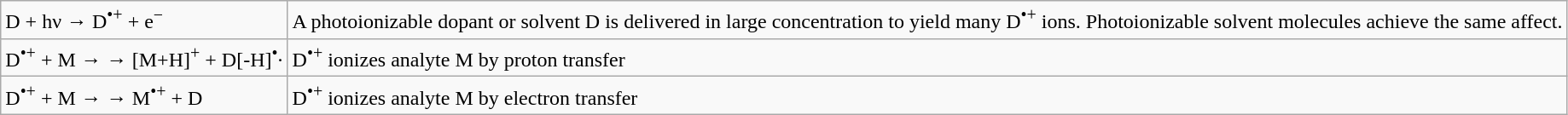<table class="wikitable">
<tr>
<td>D + hν → D<sup>•+</sup> + e<sup>−</sup></td>
<td>A photoionizable dopant or solvent D is delivered in large concentration to yield many D<sup>•+</sup> ions. Photoionizable solvent molecules achieve the same affect.</td>
</tr>
<tr>
<td>D<sup>•+</sup> + M → → [M+H]<sup>+</sup> + D[-H]<sup>•</sup>·</td>
<td>D<sup>•+</sup> ionizes analyte M by proton transfer</td>
</tr>
<tr>
<td>D<sup>•+</sup> + M → → M<sup>•+</sup> + D</td>
<td>D<sup>•+</sup> ionizes analyte M by electron transfer</td>
</tr>
</table>
